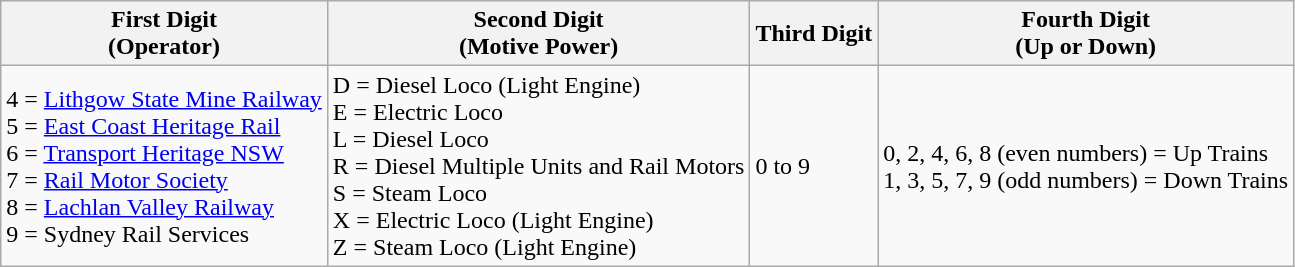<table class="wikitable">
<tr>
<th>First Digit<br>(Operator)</th>
<th>Second Digit<br>(Motive Power)</th>
<th>Third Digit<br></th>
<th>Fourth Digit<br>(Up or Down)</th>
</tr>
<tr>
<td>4 = <a href='#'>Lithgow State Mine Railway</a><br>5 = <a href='#'>East Coast Heritage Rail</a><br>6 = <a href='#'>Transport Heritage NSW</a><br>7 = <a href='#'>Rail Motor Society</a><br>8 = <a href='#'>Lachlan Valley Railway</a><br>9 = Sydney Rail Services</td>
<td>D = Diesel Loco (Light Engine)<br>E = Electric Loco<br>L = Diesel Loco<br>R = Diesel Multiple Units and Rail Motors<br>S = Steam Loco<br>X = Electric Loco (Light Engine)<br>Z = Steam Loco (Light Engine)</td>
<td>0 to 9</td>
<td>0, 2, 4, 6, 8 (even numbers) = Up Trains<br>1, 3, 5, 7, 9 (odd numbers) = Down Trains</td>
</tr>
</table>
